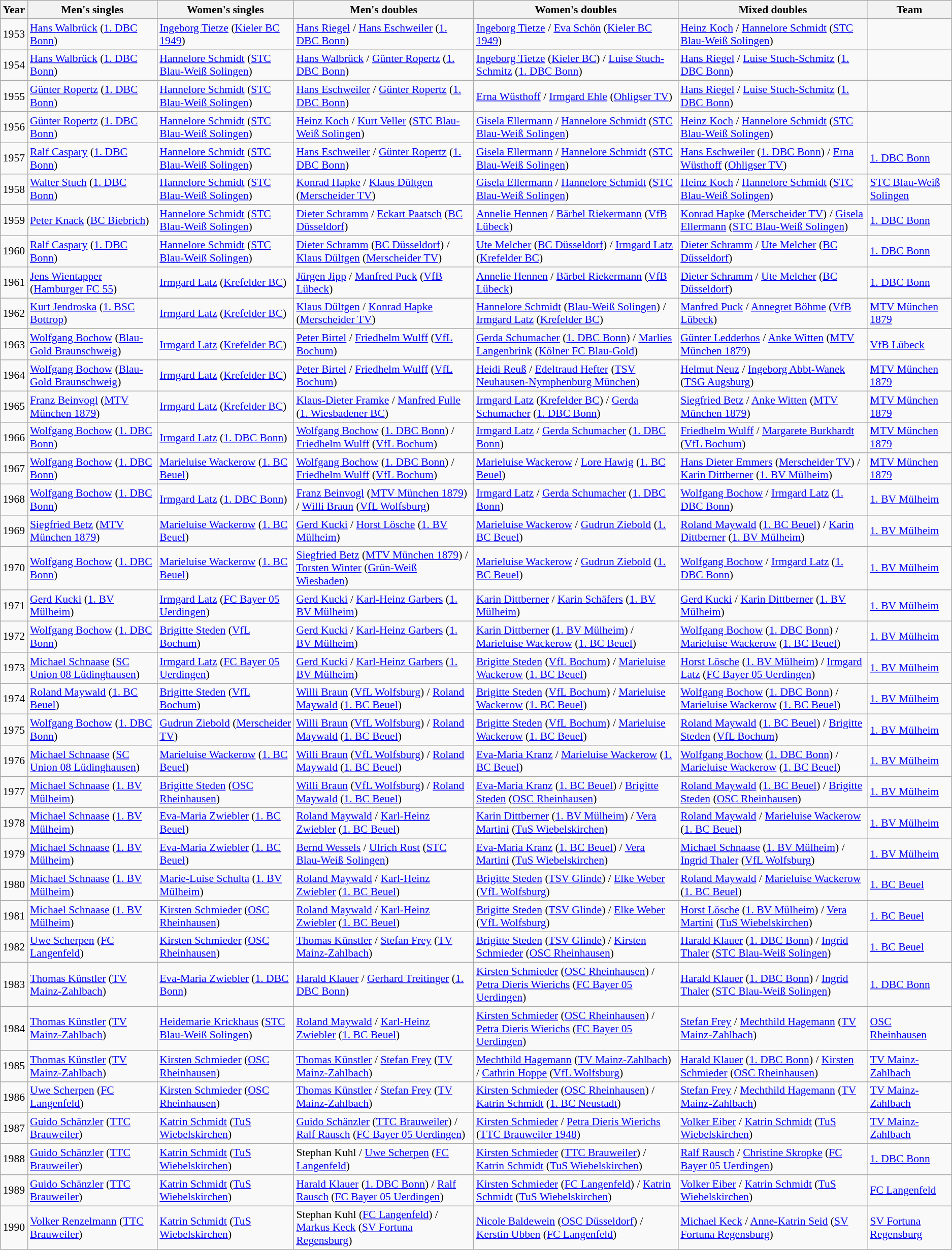<table class=wikitable style="font-size:90%;">
<tr>
<th>Year</th>
<th>Men's singles</th>
<th>Women's singles</th>
<th>Men's doubles</th>
<th>Women's doubles</th>
<th>Mixed doubles</th>
<th>Team</th>
</tr>
<tr>
<td>1953</td>
<td><a href='#'>Hans Walbrück</a> (<a href='#'>1. DBC Bonn</a>)</td>
<td><a href='#'>Ingeborg Tietze</a> (<a href='#'>Kieler BC 1949</a>)</td>
<td><a href='#'>Hans Riegel</a> / <a href='#'>Hans Eschweiler</a> (<a href='#'>1. DBC Bonn</a>)</td>
<td><a href='#'>Ingeborg Tietze</a> / <a href='#'>Eva Schön</a> (<a href='#'>Kieler BC 1949</a>)</td>
<td><a href='#'>Heinz Koch</a> / <a href='#'>Hannelore Schmidt</a> (<a href='#'>STC Blau-Weiß Solingen</a>)</td>
<td></td>
</tr>
<tr>
<td>1954</td>
<td><a href='#'>Hans Walbrück</a> (<a href='#'>1. DBC Bonn</a>)</td>
<td><a href='#'>Hannelore Schmidt</a> (<a href='#'>STC Blau-Weiß Solingen</a>)</td>
<td><a href='#'>Hans Walbrück</a> / <a href='#'>Günter Ropertz</a> (<a href='#'>1. DBC Bonn</a>)</td>
<td><a href='#'>Ingeborg Tietze</a> (<a href='#'>Kieler BC</a>) / <a href='#'>Luise Stuch-Schmitz</a> (<a href='#'>1. DBC Bonn</a>)</td>
<td><a href='#'>Hans Riegel</a> / <a href='#'>Luise Stuch-Schmitz</a> (<a href='#'>1. DBC Bonn</a>)</td>
<td></td>
</tr>
<tr>
<td>1955</td>
<td><a href='#'>Günter Ropertz</a> (<a href='#'>1. DBC Bonn</a>)</td>
<td><a href='#'>Hannelore Schmidt</a> (<a href='#'>STC Blau-Weiß Solingen</a>)</td>
<td><a href='#'>Hans Eschweiler</a> / <a href='#'>Günter Ropertz</a> (<a href='#'>1. DBC Bonn</a>)</td>
<td><a href='#'>Erna Wüsthoff</a> / <a href='#'>Irmgard Ehle</a> (<a href='#'>Ohligser TV</a>)</td>
<td><a href='#'>Hans Riegel</a> / <a href='#'>Luise Stuch-Schmitz</a> (<a href='#'>1. DBC Bonn</a>)</td>
<td></td>
</tr>
<tr>
<td>1956</td>
<td><a href='#'>Günter Ropertz</a> (<a href='#'>1. DBC Bonn</a>)</td>
<td><a href='#'>Hannelore Schmidt</a> (<a href='#'>STC Blau-Weiß Solingen</a>)</td>
<td><a href='#'>Heinz Koch</a> / <a href='#'>Kurt Veller</a> (<a href='#'>STC Blau-Weiß Solingen</a>)</td>
<td><a href='#'>Gisela Ellermann</a> / <a href='#'>Hannelore Schmidt</a> (<a href='#'>STC Blau-Weiß Solingen</a>)</td>
<td><a href='#'>Heinz Koch</a> / <a href='#'>Hannelore Schmidt</a> (<a href='#'>STC Blau-Weiß Solingen</a>)</td>
<td></td>
</tr>
<tr>
<td>1957</td>
<td><a href='#'>Ralf Caspary</a> (<a href='#'>1. DBC Bonn</a>)</td>
<td><a href='#'>Hannelore Schmidt</a> (<a href='#'>STC Blau-Weiß Solingen</a>)</td>
<td><a href='#'>Hans Eschweiler</a> / <a href='#'>Günter Ropertz</a> (<a href='#'>1. DBC Bonn</a>)</td>
<td><a href='#'>Gisela Ellermann</a> / <a href='#'>Hannelore Schmidt</a> (<a href='#'>STC Blau-Weiß Solingen</a>)</td>
<td><a href='#'>Hans Eschweiler</a> (<a href='#'>1. DBC Bonn</a>) / <a href='#'>Erna Wüsthoff</a> (<a href='#'>Ohligser TV</a>)</td>
<td><a href='#'>1. DBC Bonn</a></td>
</tr>
<tr>
<td>1958</td>
<td><a href='#'>Walter Stuch</a> (<a href='#'>1. DBC Bonn</a>)</td>
<td><a href='#'>Hannelore Schmidt</a> (<a href='#'>STC Blau-Weiß Solingen</a>)</td>
<td><a href='#'>Konrad Hapke</a> / <a href='#'>Klaus Dültgen</a> (<a href='#'>Merscheider TV</a>)</td>
<td><a href='#'>Gisela Ellermann</a> / <a href='#'>Hannelore Schmidt</a> (<a href='#'>STC Blau-Weiß Solingen</a>)</td>
<td><a href='#'>Heinz Koch</a> / <a href='#'>Hannelore Schmidt</a> (<a href='#'>STC Blau-Weiß Solingen</a>)</td>
<td><a href='#'>STC Blau-Weiß Solingen</a></td>
</tr>
<tr>
<td>1959</td>
<td><a href='#'>Peter Knack</a> (<a href='#'>BC Biebrich</a>)</td>
<td><a href='#'>Hannelore Schmidt</a> (<a href='#'>STC Blau-Weiß Solingen</a>)</td>
<td><a href='#'>Dieter Schramm</a> / <a href='#'>Eckart Paatsch</a> (<a href='#'>BC Düsseldorf</a>)</td>
<td><a href='#'>Annelie Hennen</a> / <a href='#'>Bärbel Riekermann</a> (<a href='#'>VfB Lübeck</a>)</td>
<td><a href='#'>Konrad Hapke</a> (<a href='#'>Merscheider TV</a>) / <a href='#'>Gisela Ellermann</a> (<a href='#'>STC Blau-Weiß Solingen</a>)</td>
<td><a href='#'>1. DBC Bonn</a></td>
</tr>
<tr>
<td>1960</td>
<td><a href='#'>Ralf Caspary</a> (<a href='#'>1. DBC Bonn</a>)</td>
<td><a href='#'>Hannelore Schmidt</a> (<a href='#'>STC Blau-Weiß Solingen</a>)</td>
<td><a href='#'>Dieter Schramm</a> (<a href='#'>BC Düsseldorf</a>) / <a href='#'>Klaus Dültgen</a> (<a href='#'>Merscheider TV</a>)</td>
<td><a href='#'>Ute Melcher</a> (<a href='#'>BC Düsseldorf</a>) / <a href='#'>Irmgard Latz</a> (<a href='#'>Krefelder BC</a>)</td>
<td><a href='#'>Dieter Schramm</a> / <a href='#'>Ute Melcher</a> (<a href='#'>BC Düsseldorf</a>)</td>
<td><a href='#'>1. DBC Bonn</a></td>
</tr>
<tr>
<td>1961</td>
<td><a href='#'>Jens Wientapper</a> (<a href='#'>Hamburger FC 55</a>)</td>
<td><a href='#'>Irmgard Latz</a> (<a href='#'>Krefelder BC</a>)</td>
<td><a href='#'>Jürgen Jipp</a> / <a href='#'>Manfred Puck</a> (<a href='#'>VfB Lübeck</a>)</td>
<td><a href='#'>Annelie Hennen</a> / <a href='#'>Bärbel Riekermann</a> (<a href='#'>VfB Lübeck</a>)</td>
<td><a href='#'>Dieter Schramm</a> / <a href='#'>Ute Melcher</a> (<a href='#'>BC Düsseldorf</a>)</td>
<td><a href='#'>1. DBC Bonn</a></td>
</tr>
<tr>
<td>1962</td>
<td><a href='#'>Kurt Jendroska</a> (<a href='#'>1. BSC Bottrop</a>)</td>
<td><a href='#'>Irmgard Latz</a> (<a href='#'>Krefelder BC</a>)</td>
<td><a href='#'>Klaus Dültgen</a> / <a href='#'>Konrad Hapke</a> (<a href='#'>Merscheider TV</a>)</td>
<td><a href='#'>Hannelore Schmidt</a> (<a href='#'>Blau-Weiß Solingen</a>) / <a href='#'>Irmgard Latz</a> (<a href='#'>Krefelder BC</a>)</td>
<td><a href='#'>Manfred Puck</a> / <a href='#'>Annegret Böhme</a> (<a href='#'>VfB Lübeck</a>)</td>
<td><a href='#'>MTV München 1879</a></td>
</tr>
<tr>
<td>1963</td>
<td><a href='#'>Wolfgang Bochow</a> (<a href='#'>Blau-Gold Braunschweig</a>)</td>
<td><a href='#'>Irmgard Latz</a> (<a href='#'>Krefelder BC</a>)</td>
<td><a href='#'>Peter Birtel</a> / <a href='#'>Friedhelm Wulff</a> (<a href='#'>VfL Bochum</a>)</td>
<td><a href='#'>Gerda Schumacher</a> (<a href='#'>1. DBC Bonn</a>) / <a href='#'>Marlies Langenbrink</a> (<a href='#'>Kölner FC Blau-Gold</a>)</td>
<td><a href='#'>Günter Ledderhos</a> / <a href='#'>Anke Witten</a> (<a href='#'>MTV München 1879</a>)</td>
<td><a href='#'>VfB Lübeck</a></td>
</tr>
<tr>
<td>1964</td>
<td><a href='#'>Wolfgang Bochow</a> (<a href='#'>Blau-Gold Braunschweig</a>)</td>
<td><a href='#'>Irmgard Latz</a> (<a href='#'>Krefelder BC</a>)</td>
<td><a href='#'>Peter Birtel</a> / <a href='#'>Friedhelm Wulff</a> (<a href='#'>VfL Bochum</a>)</td>
<td><a href='#'>Heidi Reuß</a> / <a href='#'>Edeltraud Hefter</a> (<a href='#'>TSV Neuhausen-Nymphenburg München</a>)</td>
<td><a href='#'>Helmut Neuz</a> / <a href='#'>Ingeborg Abbt-Wanek</a> (<a href='#'>TSG Augsburg</a>)</td>
<td><a href='#'>MTV München 1879</a></td>
</tr>
<tr>
<td>1965</td>
<td><a href='#'>Franz Beinvogl</a> (<a href='#'>MTV München 1879</a>)</td>
<td><a href='#'>Irmgard Latz</a> (<a href='#'>Krefelder BC</a>)</td>
<td><a href='#'>Klaus-Dieter Framke</a> / <a href='#'>Manfred Fulle</a> (<a href='#'>1. Wiesbadener BC</a>)</td>
<td><a href='#'>Irmgard Latz</a> (<a href='#'>Krefelder BC</a>) / <a href='#'>Gerda Schumacher</a> (<a href='#'>1. DBC Bonn</a>)</td>
<td><a href='#'>Siegfried Betz</a> / <a href='#'>Anke Witten</a> (<a href='#'>MTV München 1879</a>)</td>
<td><a href='#'>MTV München 1879</a></td>
</tr>
<tr>
<td>1966</td>
<td><a href='#'>Wolfgang Bochow</a> (<a href='#'>1. DBC Bonn</a>)</td>
<td><a href='#'>Irmgard Latz</a> (<a href='#'>1. DBC Bonn</a>)</td>
<td><a href='#'>Wolfgang Bochow</a> (<a href='#'>1. DBC Bonn</a>) / <a href='#'>Friedhelm Wulff</a> (<a href='#'>VfL Bochum</a>)</td>
<td><a href='#'>Irmgard Latz</a> / <a href='#'>Gerda Schumacher</a> (<a href='#'>1. DBC Bonn</a>)</td>
<td><a href='#'>Friedhelm Wulff</a> / <a href='#'>Margarete Burkhardt</a> (<a href='#'>VfL Bochum</a>)</td>
<td><a href='#'>MTV München 1879</a></td>
</tr>
<tr>
<td>1967</td>
<td><a href='#'>Wolfgang Bochow</a> (<a href='#'>1. DBC Bonn</a>)</td>
<td><a href='#'>Marieluise Wackerow</a> (<a href='#'>1. BC Beuel</a>)</td>
<td><a href='#'>Wolfgang Bochow</a> (<a href='#'>1. DBC Bonn</a>) / <a href='#'>Friedhelm Wulff</a> (<a href='#'>VfL Bochum</a>)</td>
<td><a href='#'>Marieluise Wackerow</a> / <a href='#'>Lore Hawig</a> (<a href='#'>1. BC Beuel</a>)</td>
<td><a href='#'>Hans Dieter Emmers</a> (<a href='#'>Merscheider TV</a>) / <a href='#'>Karin Dittberner</a> (<a href='#'>1. BV Mülheim</a>)</td>
<td><a href='#'>MTV München 1879</a></td>
</tr>
<tr>
<td>1968</td>
<td><a href='#'>Wolfgang Bochow</a> (<a href='#'>1. DBC Bonn</a>)</td>
<td><a href='#'>Irmgard Latz</a> (<a href='#'>1. DBC Bonn</a>)</td>
<td><a href='#'>Franz Beinvogl</a> (<a href='#'>MTV München 1879</a>) / <a href='#'>Willi Braun</a> (<a href='#'>VfL Wolfsburg</a>)</td>
<td><a href='#'>Irmgard Latz</a> / <a href='#'>Gerda Schumacher</a> (<a href='#'>1. DBC Bonn</a>)</td>
<td><a href='#'>Wolfgang Bochow</a> / <a href='#'>Irmgard Latz</a> (<a href='#'>1. DBC Bonn</a>)</td>
<td><a href='#'>1. BV Mülheim</a></td>
</tr>
<tr>
<td>1969</td>
<td><a href='#'>Siegfried Betz</a> (<a href='#'>MTV München 1879</a>)</td>
<td><a href='#'>Marieluise Wackerow</a> (<a href='#'>1. BC Beuel</a>)</td>
<td><a href='#'>Gerd Kucki</a> / <a href='#'>Horst Lösche</a> (<a href='#'>1. BV Mülheim</a>)</td>
<td><a href='#'>Marieluise Wackerow</a> / <a href='#'>Gudrun Ziebold</a> (<a href='#'>1. BC Beuel</a>)</td>
<td><a href='#'>Roland Maywald</a> (<a href='#'>1. BC Beuel</a>) / <a href='#'>Karin Dittberner</a> (<a href='#'>1. BV Mülheim</a>)</td>
<td><a href='#'>1. BV Mülheim</a></td>
</tr>
<tr>
<td>1970</td>
<td><a href='#'>Wolfgang Bochow</a> (<a href='#'>1. DBC Bonn</a>)</td>
<td><a href='#'>Marieluise Wackerow</a> (<a href='#'>1. BC Beuel</a>)</td>
<td><a href='#'>Siegfried Betz</a> (<a href='#'>MTV München 1879</a>) / <a href='#'>Torsten Winter</a> (<a href='#'>Grün-Weiß Wiesbaden</a>)</td>
<td><a href='#'>Marieluise Wackerow</a> / <a href='#'>Gudrun Ziebold</a> (<a href='#'>1. BC Beuel</a>)</td>
<td><a href='#'>Wolfgang Bochow</a> / <a href='#'>Irmgard Latz</a> (<a href='#'>1. DBC Bonn</a>)</td>
<td><a href='#'>1. BV Mülheim</a></td>
</tr>
<tr>
<td>1971</td>
<td><a href='#'>Gerd Kucki</a> (<a href='#'>1. BV Mülheim</a>)</td>
<td><a href='#'>Irmgard Latz</a> (<a href='#'>FC Bayer 05 Uerdingen</a>)</td>
<td><a href='#'>Gerd Kucki</a> / <a href='#'>Karl-Heinz Garbers</a> (<a href='#'>1. BV Mülheim</a>)</td>
<td><a href='#'>Karin Dittberner</a> / <a href='#'>Karin Schäfers</a> (<a href='#'>1. BV Mülheim</a>)</td>
<td><a href='#'>Gerd Kucki</a> / <a href='#'>Karin Dittberner</a> (<a href='#'>1. BV Mülheim</a>)</td>
<td><a href='#'>1. BV Mülheim</a></td>
</tr>
<tr>
<td>1972</td>
<td><a href='#'>Wolfgang Bochow</a> (<a href='#'>1. DBC Bonn</a>)</td>
<td><a href='#'>Brigitte Steden</a> (<a href='#'>VfL Bochum</a>)</td>
<td><a href='#'>Gerd Kucki</a> / <a href='#'>Karl-Heinz Garbers</a> (<a href='#'>1. BV Mülheim</a>)</td>
<td><a href='#'>Karin Dittberner</a> (<a href='#'>1. BV Mülheim</a>) / <a href='#'>Marieluise Wackerow</a> (<a href='#'>1. BC Beuel</a>)</td>
<td><a href='#'>Wolfgang Bochow</a> (<a href='#'>1. DBC Bonn</a>) / <a href='#'>Marieluise Wackerow</a> (<a href='#'>1. BC Beuel</a>)</td>
<td><a href='#'>1. BV Mülheim</a></td>
</tr>
<tr>
<td>1973</td>
<td><a href='#'>Michael Schnaase</a> (<a href='#'>SC Union 08 Lüdinghausen</a>)</td>
<td><a href='#'>Irmgard Latz</a> (<a href='#'>FC Bayer 05 Uerdingen</a>)</td>
<td><a href='#'>Gerd Kucki</a> / <a href='#'>Karl-Heinz Garbers</a> (<a href='#'>1. BV Mülheim</a>)</td>
<td><a href='#'>Brigitte Steden</a> (<a href='#'>VfL Bochum</a>) / <a href='#'>Marieluise Wackerow</a> (<a href='#'>1. BC Beuel</a>)</td>
<td><a href='#'>Horst Lösche</a> (<a href='#'>1. BV Mülheim</a>) / <a href='#'>Irmgard Latz</a> (<a href='#'>FC Bayer 05 Uerdingen</a>)</td>
<td><a href='#'>1. BV Mülheim</a></td>
</tr>
<tr>
<td>1974</td>
<td><a href='#'>Roland Maywald</a> (<a href='#'>1. BC Beuel</a>)</td>
<td><a href='#'>Brigitte Steden</a> (<a href='#'>VfL Bochum</a>)</td>
<td><a href='#'>Willi Braun</a> (<a href='#'>VfL Wolfsburg</a>) / <a href='#'>Roland Maywald</a> (<a href='#'>1. BC Beuel</a>)</td>
<td><a href='#'>Brigitte Steden</a> (<a href='#'>VfL Bochum</a>) / <a href='#'>Marieluise Wackerow</a> (<a href='#'>1. BC Beuel</a>)</td>
<td><a href='#'>Wolfgang Bochow</a> (<a href='#'>1. DBC Bonn</a>) / <a href='#'>Marieluise Wackerow</a> (<a href='#'>1. BC Beuel</a>)</td>
<td><a href='#'>1. BV Mülheim</a></td>
</tr>
<tr>
<td>1975</td>
<td><a href='#'>Wolfgang Bochow</a> (<a href='#'>1. DBC Bonn</a>)</td>
<td><a href='#'>Gudrun Ziebold</a> (<a href='#'>Merscheider TV</a>)</td>
<td><a href='#'>Willi Braun</a> (<a href='#'>VfL Wolfsburg</a>) / <a href='#'>Roland Maywald</a> (<a href='#'>1. BC Beuel</a>)</td>
<td><a href='#'>Brigitte Steden</a> (<a href='#'>VfL Bochum</a>) / <a href='#'>Marieluise Wackerow</a> (<a href='#'>1. BC Beuel</a>)</td>
<td><a href='#'>Roland Maywald</a> (<a href='#'>1. BC Beuel</a>) / <a href='#'>Brigitte Steden</a> (<a href='#'>VfL Bochum</a>)</td>
<td><a href='#'>1. BV Mülheim</a></td>
</tr>
<tr>
<td>1976</td>
<td><a href='#'>Michael Schnaase</a> (<a href='#'>SC Union 08 Lüdinghausen</a>)</td>
<td><a href='#'>Marieluise Wackerow</a> (<a href='#'>1. BC Beuel</a>)</td>
<td><a href='#'>Willi Braun</a> (<a href='#'>VfL Wolfsburg</a>) / <a href='#'>Roland Maywald</a> (<a href='#'>1. BC Beuel</a>)</td>
<td><a href='#'>Eva-Maria Kranz</a> / <a href='#'>Marieluise Wackerow</a> (<a href='#'>1. BC Beuel</a>)</td>
<td><a href='#'>Wolfgang Bochow</a> (<a href='#'>1. DBC Bonn</a>) / <a href='#'>Marieluise Wackerow</a> (<a href='#'>1. BC Beuel</a>)</td>
<td><a href='#'>1. BV Mülheim</a></td>
</tr>
<tr>
<td>1977</td>
<td><a href='#'>Michael Schnaase</a> (<a href='#'>1. BV Mülheim</a>)</td>
<td><a href='#'>Brigitte Steden</a> (<a href='#'>OSC Rheinhausen</a>)</td>
<td><a href='#'>Willi Braun</a> (<a href='#'>VfL Wolfsburg</a>) / <a href='#'>Roland Maywald</a> (<a href='#'>1. BC Beuel</a>)</td>
<td><a href='#'>Eva-Maria Kranz</a> (<a href='#'>1. BC Beuel</a>) / <a href='#'>Brigitte Steden</a> (<a href='#'>OSC Rheinhausen</a>)</td>
<td><a href='#'>Roland Maywald</a> (<a href='#'>1. BC Beuel</a>) / <a href='#'>Brigitte Steden</a> (<a href='#'>OSC Rheinhausen</a>)</td>
<td><a href='#'>1. BV Mülheim</a></td>
</tr>
<tr>
<td>1978</td>
<td><a href='#'>Michael Schnaase</a> (<a href='#'>1. BV Mülheim</a>)</td>
<td><a href='#'>Eva-Maria Zwiebler</a> (<a href='#'>1. BC Beuel</a>)</td>
<td><a href='#'>Roland Maywald</a> / <a href='#'>Karl-Heinz Zwiebler</a> (<a href='#'>1. BC Beuel</a>)</td>
<td><a href='#'>Karin Dittberner</a> (<a href='#'>1. BV Mülheim</a>) / <a href='#'>Vera Martini</a> (<a href='#'>TuS Wiebelskirchen</a>)</td>
<td><a href='#'>Roland Maywald</a> / <a href='#'>Marieluise Wackerow</a> (<a href='#'>1. BC Beuel</a>)</td>
<td><a href='#'>1. BV Mülheim</a></td>
</tr>
<tr>
<td>1979</td>
<td><a href='#'>Michael Schnaase</a> (<a href='#'>1. BV Mülheim</a>)</td>
<td><a href='#'>Eva-Maria Zwiebler</a> (<a href='#'>1. BC Beuel</a>)</td>
<td><a href='#'>Bernd Wessels</a> / <a href='#'>Ulrich Rost</a> (<a href='#'>STC Blau-Weiß Solingen</a>)</td>
<td><a href='#'>Eva-Maria Kranz</a> (<a href='#'>1. BC Beuel</a>) / <a href='#'>Vera Martini</a> (<a href='#'>TuS Wiebelskirchen</a>)</td>
<td><a href='#'>Michael Schnaase</a> (<a href='#'>1. BV Mülheim</a>) / <a href='#'>Ingrid Thaler</a> (<a href='#'>VfL Wolfsburg</a>)</td>
<td><a href='#'>1. BV Mülheim</a></td>
</tr>
<tr>
<td>1980</td>
<td><a href='#'>Michael Schnaase</a> (<a href='#'>1. BV Mülheim</a>)</td>
<td><a href='#'>Marie-Luise Schulta</a> (<a href='#'>1. BV Mülheim</a>)</td>
<td><a href='#'>Roland Maywald</a> / <a href='#'>Karl-Heinz Zwiebler</a> (<a href='#'>1. BC Beuel</a>)</td>
<td><a href='#'>Brigitte Steden</a> (<a href='#'>TSV Glinde</a>) / <a href='#'>Elke Weber</a> (<a href='#'>VfL Wolfsburg</a>)</td>
<td><a href='#'>Roland Maywald</a> / <a href='#'>Marieluise Wackerow</a> (<a href='#'>1. BC Beuel</a>)</td>
<td><a href='#'>1. BC Beuel</a></td>
</tr>
<tr>
<td>1981</td>
<td><a href='#'>Michael Schnaase</a> (<a href='#'>1. BV Mülheim</a>)</td>
<td><a href='#'>Kirsten Schmieder</a> (<a href='#'>OSC Rheinhausen</a>)</td>
<td><a href='#'>Roland Maywald</a> / <a href='#'>Karl-Heinz Zwiebler</a> (<a href='#'>1. BC Beuel</a>)</td>
<td><a href='#'>Brigitte Steden</a> (<a href='#'>TSV Glinde</a>) / <a href='#'>Elke Weber</a> (<a href='#'>VfL Wolfsburg</a>)</td>
<td><a href='#'>Horst Lösche</a> (<a href='#'>1. BV Mülheim</a>) / <a href='#'>Vera Martini</a> (<a href='#'>TuS Wiebelskirchen</a>)</td>
<td><a href='#'>1. BC Beuel</a></td>
</tr>
<tr>
<td>1982</td>
<td><a href='#'>Uwe Scherpen</a> (<a href='#'>FC Langenfeld</a>)</td>
<td><a href='#'>Kirsten Schmieder</a> (<a href='#'>OSC Rheinhausen</a>)</td>
<td><a href='#'>Thomas Künstler</a> / <a href='#'>Stefan Frey</a> (<a href='#'>TV Mainz-Zahlbach</a>)</td>
<td><a href='#'>Brigitte Steden</a> (<a href='#'>TSV Glinde</a>) / <a href='#'>Kirsten Schmieder</a> (<a href='#'>OSC Rheinhausen</a>)</td>
<td><a href='#'>Harald Klauer</a> (<a href='#'>1. DBC Bonn</a>) / <a href='#'>Ingrid Thaler</a> (<a href='#'>STC Blau-Weiß Solingen</a>)</td>
<td><a href='#'>1. BC Beuel</a></td>
</tr>
<tr>
<td>1983</td>
<td><a href='#'>Thomas Künstler</a> (<a href='#'>TV Mainz-Zahlbach</a>)</td>
<td><a href='#'>Eva-Maria Zwiebler</a> (<a href='#'>1. DBC Bonn</a>)</td>
<td><a href='#'>Harald Klauer</a> / <a href='#'>Gerhard Treitinger</a> (<a href='#'>1. DBC Bonn</a>)</td>
<td><a href='#'>Kirsten Schmieder</a> (<a href='#'>OSC Rheinhausen</a>) / <a href='#'>Petra Dieris Wierichs</a> (<a href='#'>FC Bayer 05 Uerdingen</a>)</td>
<td><a href='#'>Harald Klauer</a> (<a href='#'>1. DBC Bonn</a>) / <a href='#'>Ingrid Thaler</a> (<a href='#'>STC Blau-Weiß Solingen</a>)</td>
<td><a href='#'>1. DBC Bonn</a></td>
</tr>
<tr>
<td>1984</td>
<td><a href='#'>Thomas Künstler</a> (<a href='#'>TV Mainz-Zahlbach</a>)</td>
<td><a href='#'>Heidemarie Krickhaus</a> (<a href='#'>STC Blau-Weiß Solingen</a>)</td>
<td><a href='#'>Roland Maywald</a> / <a href='#'>Karl-Heinz Zwiebler</a> (<a href='#'>1. BC Beuel</a>)</td>
<td><a href='#'>Kirsten Schmieder</a> (<a href='#'>OSC Rheinhausen</a>) / <a href='#'>Petra Dieris Wierichs</a> (<a href='#'>FC Bayer 05 Uerdingen</a>)</td>
<td><a href='#'>Stefan Frey</a> / <a href='#'>Mechthild Hagemann</a> (<a href='#'>TV Mainz-Zahlbach</a>)</td>
<td><a href='#'>OSC Rheinhausen</a></td>
</tr>
<tr>
<td>1985</td>
<td><a href='#'>Thomas Künstler</a> (<a href='#'>TV Mainz-Zahlbach</a>)</td>
<td><a href='#'>Kirsten Schmieder</a> (<a href='#'>OSC Rheinhausen</a>)</td>
<td><a href='#'>Thomas Künstler</a> / <a href='#'>Stefan Frey</a> (<a href='#'>TV Mainz-Zahlbach</a>)</td>
<td><a href='#'>Mechthild Hagemann</a> (<a href='#'>TV Mainz-Zahlbach</a>) / <a href='#'>Cathrin Hoppe</a> (<a href='#'>VfL Wolfsburg</a>)</td>
<td><a href='#'>Harald Klauer</a> (<a href='#'>1. DBC Bonn</a>) / <a href='#'>Kirsten Schmieder</a> (<a href='#'>OSC Rheinhausen</a>)</td>
<td><a href='#'>TV Mainz-Zahlbach</a></td>
</tr>
<tr>
<td>1986</td>
<td><a href='#'>Uwe Scherpen</a> (<a href='#'>FC Langenfeld</a>)</td>
<td><a href='#'>Kirsten Schmieder</a> (<a href='#'>OSC Rheinhausen</a>)</td>
<td><a href='#'>Thomas Künstler</a> / <a href='#'>Stefan Frey</a> (<a href='#'>TV Mainz-Zahlbach</a>)</td>
<td><a href='#'>Kirsten Schmieder</a> (<a href='#'>OSC Rheinhausen</a>) / <a href='#'>Katrin Schmidt</a> (<a href='#'>1. BC Neustadt</a>)</td>
<td><a href='#'>Stefan Frey</a> / <a href='#'>Mechthild Hagemann</a> (<a href='#'>TV Mainz-Zahlbach</a>)</td>
<td><a href='#'>TV Mainz-Zahlbach</a></td>
</tr>
<tr>
<td>1987</td>
<td><a href='#'>Guido Schänzler</a> (<a href='#'>TTC Brauweiler</a>)</td>
<td><a href='#'>Katrin Schmidt</a> (<a href='#'>TuS Wiebelskirchen</a>)</td>
<td><a href='#'>Guido Schänzler</a> (<a href='#'>TTC Brauweiler</a>) / <a href='#'>Ralf Rausch</a> (<a href='#'>FC Bayer 05 Uerdingen</a>)</td>
<td><a href='#'>Kirsten Schmieder</a> / <a href='#'>Petra Dieris Wierichs</a> (<a href='#'>TTC Brauweiler 1948</a>)</td>
<td><a href='#'>Volker Eiber</a> / <a href='#'>Katrin Schmidt</a> (<a href='#'>TuS Wiebelskirchen</a>)</td>
<td><a href='#'>TV Mainz-Zahlbach</a></td>
</tr>
<tr>
<td>1988</td>
<td><a href='#'>Guido Schänzler</a> (<a href='#'>TTC Brauweiler</a>)</td>
<td><a href='#'>Katrin Schmidt</a> (<a href='#'>TuS Wiebelskirchen</a>)</td>
<td>Stephan Kuhl / <a href='#'>Uwe Scherpen</a> (<a href='#'>FC Langenfeld</a>)</td>
<td><a href='#'>Kirsten Schmieder</a> (<a href='#'>TTC Brauweiler</a>) / <a href='#'>Katrin Schmidt</a> (<a href='#'>TuS Wiebelskirchen</a>)</td>
<td><a href='#'>Ralf Rausch</a> / <a href='#'>Christine Skropke</a> (<a href='#'>FC Bayer 05 Uerdingen</a>)</td>
<td><a href='#'>1. DBC Bonn</a></td>
</tr>
<tr>
<td>1989</td>
<td><a href='#'>Guido Schänzler</a> (<a href='#'>TTC Brauweiler</a>)</td>
<td><a href='#'>Katrin Schmidt</a> (<a href='#'>TuS Wiebelskirchen</a>)</td>
<td><a href='#'>Harald Klauer</a> (<a href='#'>1. DBC Bonn</a>) / <a href='#'>Ralf Rausch</a> (<a href='#'>FC Bayer 05 Uerdingen</a>)</td>
<td><a href='#'>Kirsten Schmieder</a> (<a href='#'>FC Langenfeld</a>) / <a href='#'>Katrin Schmidt</a> (<a href='#'>TuS Wiebelskirchen</a>)</td>
<td><a href='#'>Volker Eiber</a> / <a href='#'>Katrin Schmidt</a> (<a href='#'>TuS Wiebelskirchen</a>)</td>
<td><a href='#'>FC Langenfeld</a></td>
</tr>
<tr>
<td>1990</td>
<td><a href='#'>Volker Renzelmann</a> (<a href='#'>TTC Brauweiler</a>)</td>
<td><a href='#'>Katrin Schmidt</a> (<a href='#'>TuS Wiebelskirchen</a>)</td>
<td>Stephan Kuhl (<a href='#'>FC Langenfeld</a>) / <a href='#'>Markus Keck</a> (<a href='#'>SV Fortuna Regensburg</a>)</td>
<td><a href='#'>Nicole Baldewein</a> (<a href='#'>OSC Düsseldorf</a>) / <a href='#'>Kerstin Ubben</a> (<a href='#'>FC Langenfeld</a>)</td>
<td><a href='#'>Michael Keck</a> / <a href='#'>Anne-Katrin Seid</a> (<a href='#'>SV Fortuna Regensburg</a>)</td>
<td><a href='#'>SV Fortuna Regensburg</a></td>
</tr>
</table>
